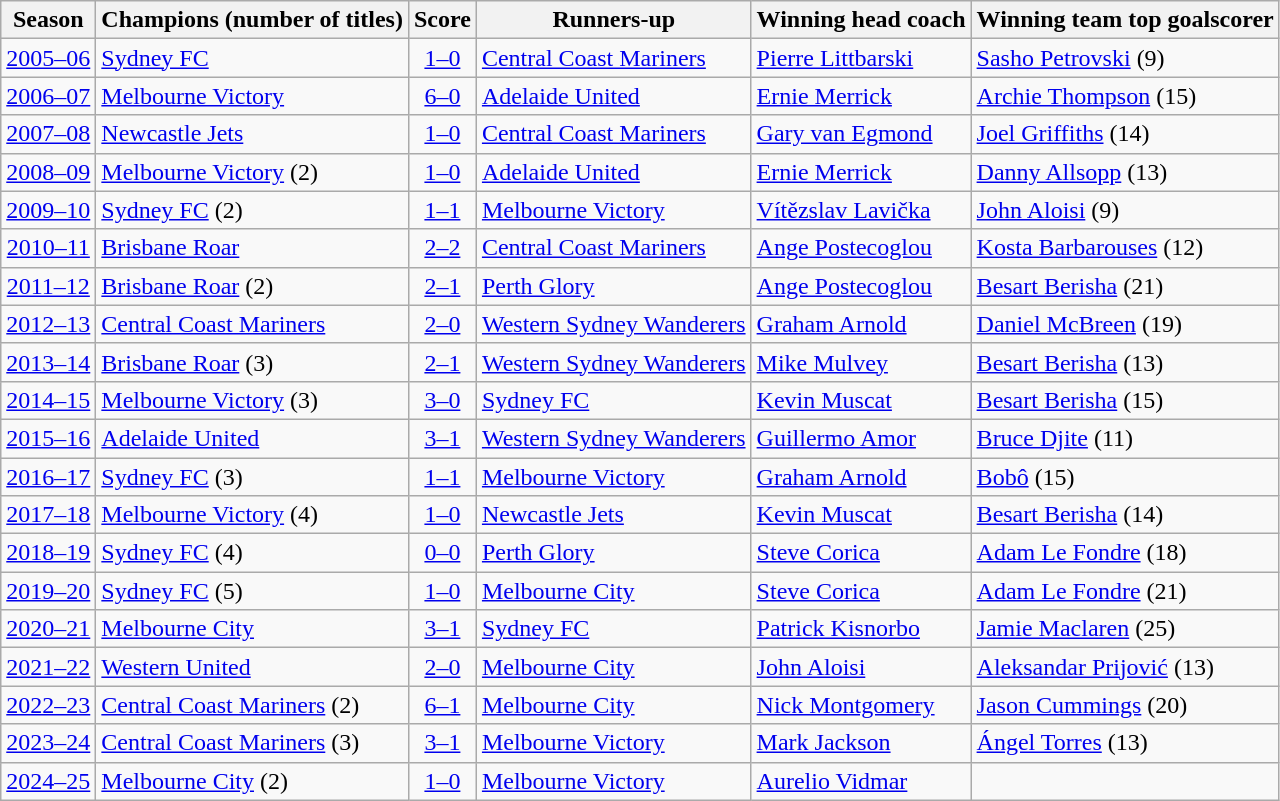<table class="wikitable sortable">
<tr>
<th>Season</th>
<th>Champions (number of titles)</th>
<th>Score</th>
<th>Runners-up</th>
<th>Winning head coach</th>
<th>Winning team top goalscorer</th>
</tr>
<tr>
<td align=center><a href='#'>2005–06</a></td>
<td><a href='#'>Sydney FC</a></td>
<td align=center><a href='#'>1–0</a></td>
<td><a href='#'>Central Coast Mariners</a></td>
<td data-sort-value="Littbarski, Pierre"> <a href='#'>Pierre Littbarski</a></td>
<td> <a href='#'>Sasho Petrovski</a> (9)</td>
</tr>
<tr>
<td align=center><a href='#'>2006–07</a></td>
<td><a href='#'>Melbourne Victory</a></td>
<td align=center><a href='#'>6–0</a></td>
<td><a href='#'>Adelaide United</a></td>
<td data-sort-value="Merrick, Ernie"> <a href='#'>Ernie Merrick</a></td>
<td> <a href='#'>Archie Thompson</a> (15)</td>
</tr>
<tr>
<td align=center><a href='#'>2007–08</a></td>
<td><a href='#'>Newcastle Jets</a></td>
<td align=center><a href='#'>1–0</a></td>
<td><a href='#'>Central Coast Mariners</a></td>
<td data-sort-value="van Egmond, Gary"> <a href='#'>Gary van Egmond</a></td>
<td> <a href='#'>Joel Griffiths</a> (14)</td>
</tr>
<tr>
<td align=center><a href='#'>2008–09</a></td>
<td><a href='#'>Melbourne Victory</a> (2)</td>
<td align=center><a href='#'>1–0</a></td>
<td><a href='#'>Adelaide United</a></td>
<td data-sort-value="Merrick, Ernie"> <a href='#'>Ernie Merrick</a></td>
<td> <a href='#'>Danny Allsopp</a> (13)</td>
</tr>
<tr>
<td align=center><a href='#'>2009–10</a></td>
<td><a href='#'>Sydney FC</a> (2)</td>
<td align=center><a href='#'>1–1</a> <br></td>
<td><a href='#'>Melbourne Victory</a></td>
<td data-sort-value="Lavička, Vítězslav"> <a href='#'>Vítězslav Lavička</a></td>
<td> <a href='#'>John Aloisi</a> (9)</td>
</tr>
<tr>
<td align=center><a href='#'>2010–11</a></td>
<td><a href='#'>Brisbane Roar</a></td>
<td align=center><a href='#'>2–2</a> <br></td>
<td><a href='#'>Central Coast Mariners</a></td>
<td data-sort-value="Postecoglou, Ange"> <a href='#'>Ange Postecoglou</a></td>
<td> <a href='#'>Kosta Barbarouses</a> (12)</td>
</tr>
<tr>
<td align=center><a href='#'>2011–12</a></td>
<td><a href='#'>Brisbane Roar</a> (2)</td>
<td align=center><a href='#'>2–1</a></td>
<td><a href='#'>Perth Glory</a></td>
<td data-sort-value="Postecoglou, Ange"> <a href='#'>Ange Postecoglou</a></td>
<td> <a href='#'>Besart Berisha</a> (21)</td>
</tr>
<tr>
<td align=center><a href='#'>2012–13</a></td>
<td><a href='#'>Central Coast Mariners</a></td>
<td align=center><a href='#'>2–0</a></td>
<td><a href='#'>Western Sydney Wanderers</a></td>
<td data-sort-value="Arnold, Graham"> <a href='#'>Graham Arnold</a></td>
<td> <a href='#'>Daniel McBreen</a> (19)</td>
</tr>
<tr>
<td align=center><a href='#'>2013–14</a></td>
<td><a href='#'>Brisbane Roar</a> (3)</td>
<td align=center><a href='#'>2–1</a> </td>
<td><a href='#'>Western Sydney Wanderers</a></td>
<td data-sort-value="Mulvey, Mike"> <a href='#'>Mike Mulvey</a></td>
<td> <a href='#'>Besart Berisha</a> (13)</td>
</tr>
<tr>
<td align=center><a href='#'>2014–15</a></td>
<td><a href='#'>Melbourne Victory</a> (3)</td>
<td align=center><a href='#'>3–0</a></td>
<td><a href='#'>Sydney FC</a></td>
<td data-sort-value="Muscat, Kevin"> <a href='#'>Kevin Muscat</a></td>
<td> <a href='#'>Besart Berisha</a> (15)</td>
</tr>
<tr>
<td align=center><a href='#'>2015–16</a></td>
<td><a href='#'>Adelaide United</a></td>
<td align=center><a href='#'>3–1</a></td>
<td><a href='#'>Western Sydney Wanderers</a></td>
<td data-sort-value="Amor, Guillermo"> <a href='#'>Guillermo Amor</a></td>
<td> <a href='#'>Bruce Djite</a> (11)</td>
</tr>
<tr>
<td align=center><a href='#'>2016–17</a></td>
<td><a href='#'>Sydney FC</a> (3)</td>
<td align=center><a href='#'>1–1</a> <br></td>
<td><a href='#'>Melbourne Victory</a></td>
<td data-sort-value="Arnold, Graham"> <a href='#'>Graham Arnold</a></td>
<td> <a href='#'>Bobô</a> (15)</td>
</tr>
<tr>
<td align=center><a href='#'>2017–18</a></td>
<td><a href='#'>Melbourne Victory</a> (4)</td>
<td align=center><a href='#'>1–0</a></td>
<td><a href='#'>Newcastle Jets</a></td>
<td data-sort-value="Muscat, Kevin"> <a href='#'>Kevin Muscat</a></td>
<td> <a href='#'>Besart Berisha</a> (14)</td>
</tr>
<tr>
<td align=center><a href='#'>2018–19</a></td>
<td><a href='#'>Sydney FC</a> (4)</td>
<td align=center><a href='#'>0–0</a> <br></td>
<td><a href='#'>Perth Glory</a></td>
<td data-sort-value="Corica, Steve"> <a href='#'>Steve Corica</a></td>
<td> <a href='#'>Adam Le Fondre</a> (18)</td>
</tr>
<tr>
<td align=center><a href='#'>2019–20</a></td>
<td><a href='#'>Sydney FC</a> (5)</td>
<td align=center><a href='#'>1–0</a> </td>
<td><a href='#'>Melbourne City</a></td>
<td data-sort-value="Corica, Steve"> <a href='#'>Steve Corica</a></td>
<td> <a href='#'>Adam Le Fondre</a> (21)</td>
</tr>
<tr>
<td align=center><a href='#'>2020–21</a></td>
<td><a href='#'>Melbourne City</a></td>
<td align=center><a href='#'>3–1</a></td>
<td><a href='#'>Sydney FC</a></td>
<td data-sort-value="Kisnorbo, Patrick"> <a href='#'>Patrick Kisnorbo</a></td>
<td> <a href='#'>Jamie Maclaren</a> (25)</td>
</tr>
<tr>
<td align=center><a href='#'>2021–22</a></td>
<td><a href='#'>Western United</a></td>
<td align=center><a href='#'>2–0</a></td>
<td><a href='#'>Melbourne City</a></td>
<td data-sort-value="Aloisi, John"> <a href='#'>John Aloisi</a></td>
<td> <a href='#'>Aleksandar Prijović</a> (13)</td>
</tr>
<tr>
<td align=center><a href='#'>2022–23</a></td>
<td><a href='#'>Central Coast Mariners</a> (2)</td>
<td align=center><a href='#'>6–1</a></td>
<td><a href='#'>Melbourne City</a></td>
<td data-sort-value="Montgomery, Nick"> <a href='#'>Nick Montgomery</a></td>
<td> <a href='#'>Jason Cummings</a> (20)</td>
</tr>
<tr>
<td align=center><a href='#'>2023–24</a></td>
<td><a href='#'>Central Coast Mariners</a> (3)</td>
<td align=center><a href='#'>3–1</a> </td>
<td><a href='#'>Melbourne Victory</a></td>
<td data-sort-value="Jackson, Mark"> <a href='#'>Mark Jackson</a></td>
<td> <a href='#'>Ángel Torres</a> (13)</td>
</tr>
<tr>
<td align=center><a href='#'>2024–25</a></td>
<td><a href='#'>Melbourne City</a> (2)</td>
<td align=center><a href='#'>1–0</a></td>
<td><a href='#'>Melbourne Victory</a></td>
<td data-sort-value="Vidmar, Aurelio"> <a href='#'>Aurelio Vidmar</a></td>
<td></td>
</tr>
</table>
